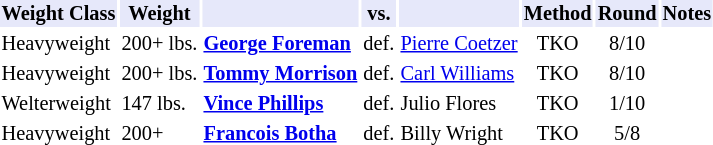<table class="toccolours" style="font-size: 85%;">
<tr>
<th style="background:#e6e8fa; color:#000; text-align:center;">Weight Class</th>
<th style="background:#e6e8fa; color:#000; text-align:center;">Weight</th>
<th style="background:#e6e8fa; color:#000; text-align:center;"></th>
<th style="background:#e6e8fa; color:#000; text-align:center;">vs.</th>
<th style="background:#e6e8fa; color:#000; text-align:center;"></th>
<th style="background:#e6e8fa; color:#000; text-align:center;">Method</th>
<th style="background:#e6e8fa; color:#000; text-align:center;">Round</th>
<th style="background:#e6e8fa; color:#000; text-align:center;">Notes</th>
</tr>
<tr>
<td>Heavyweight</td>
<td>200+ lbs.</td>
<td><strong><a href='#'>George Foreman</a></strong></td>
<td>def.</td>
<td><a href='#'>Pierre Coetzer</a></td>
<td align=center>TKO</td>
<td align=center>8/10</td>
</tr>
<tr>
<td>Heavyweight</td>
<td>200+ lbs.</td>
<td><strong><a href='#'>Tommy Morrison</a></strong></td>
<td>def.</td>
<td><a href='#'>Carl Williams</a></td>
<td align=center>TKO</td>
<td align=center>8/10</td>
</tr>
<tr>
<td>Welterweight</td>
<td>147 lbs.</td>
<td><strong><a href='#'>Vince Phillips</a></strong></td>
<td>def.</td>
<td>Julio Flores</td>
<td align=center>TKO</td>
<td align=center>1/10</td>
</tr>
<tr>
<td>Heavyweight</td>
<td>200+</td>
<td><strong><a href='#'>Francois Botha</a></strong></td>
<td>def.</td>
<td>Billy Wright</td>
<td align=center>TKO</td>
<td align=center>5/8</td>
</tr>
</table>
